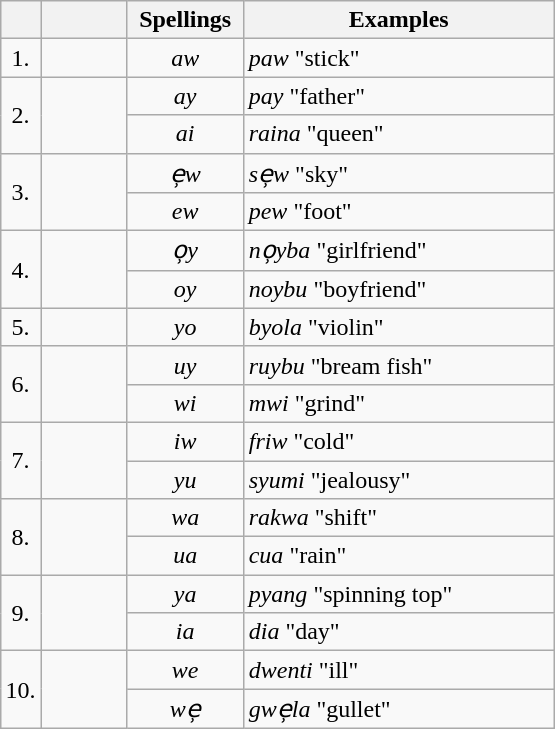<table class="wikitable" style="float:right; margin-left: 10px;">
<tr>
<th></th>
<th width="50"></th>
<th width="70">Spellings</th>
<th width="200">Examples</th>
</tr>
<tr align="center">
<td>1.</td>
<td><strong></strong></td>
<td><em>aw</em></td>
<td align="left"><em>paw</em> "stick"</td>
</tr>
<tr align="center">
<td rowspan="2">2.</td>
<td rowspan="2"><strong></strong></td>
<td><em>ay</em></td>
<td align="left"><em>pay</em> "father"</td>
</tr>
<tr align="center">
<td><em>ai</em></td>
<td align="left"><em>raina</em> "queen"</td>
</tr>
<tr align="center">
<td rowspan="2">3.</td>
<td rowspan="2"><strong></strong></td>
<td><em>e̹w</em></td>
<td align="left"><em>se̹w</em> "sky"</td>
</tr>
<tr align="center">
<td><em>ew</em></td>
<td align="left"><em>pew</em> "foot"</td>
</tr>
<tr align="center">
<td rowspan="2">4.</td>
<td rowspan="2"><strong></strong></td>
<td><em>o̹y</em></td>
<td align="left"><em>no̹yba</em> "girlfriend"</td>
</tr>
<tr align="center">
<td><em>oy</em></td>
<td align="left"><em>noybu</em> "boyfriend"</td>
</tr>
<tr align="center">
<td>5.</td>
<td><strong></strong></td>
<td><em>yo</em></td>
<td align="left"><em>byola</em> "violin"</td>
</tr>
<tr align="center">
<td rowspan="2">6.</td>
<td rowspan="2"><strong></strong></td>
<td><em>uy</em></td>
<td align="left"><em>ruybu</em> "bream fish"</td>
</tr>
<tr align="center">
<td><em>wi</em></td>
<td align="left"><em>mwi</em> "grind"</td>
</tr>
<tr align="center">
<td rowspan="2">7.</td>
<td rowspan="2"><strong></strong></td>
<td><em>iw</em></td>
<td align="left"><em>friw</em> "cold"</td>
</tr>
<tr align="center">
<td><em>yu</em></td>
<td align="left"><em>syumi</em> "jealousy"</td>
</tr>
<tr align="center">
<td rowspan="2">8.</td>
<td rowspan="2"><strong></strong></td>
<td><em>wa</em></td>
<td align="left"><em>rakwa</em> "shift"</td>
</tr>
<tr align="center">
<td><em>ua</em></td>
<td align="left"><em>cua</em> "rain"</td>
</tr>
<tr align="center">
<td rowspan="2">9.</td>
<td rowspan="2"><strong></strong></td>
<td><em>ya</em></td>
<td align="left"><em>pyang</em> "spinning top"</td>
</tr>
<tr align="center">
<td><em>ia</em></td>
<td align="left"><em>dia</em> "day"</td>
</tr>
<tr align="center">
<td rowspan="2">10.</td>
<td rowspan="2"><strong></strong></td>
<td><em>we</em></td>
<td align="left"><em>dwenti</em> "ill"</td>
</tr>
<tr align="center">
<td><em>we̹</em></td>
<td align="left"><em>gwe̹la</em> "gullet"</td>
</tr>
</table>
